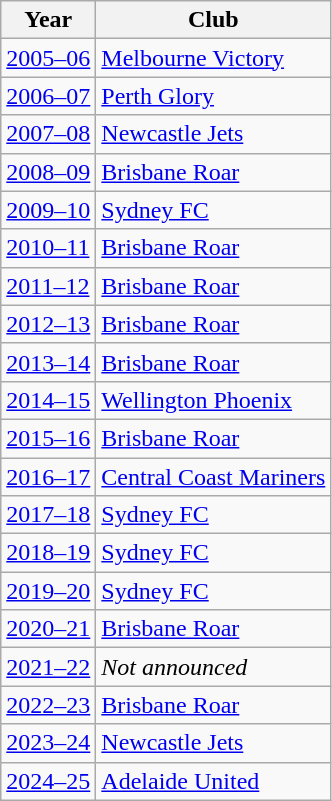<table class="wikitable">
<tr>
<th>Year</th>
<th>Club</th>
</tr>
<tr>
<td><a href='#'>2005–06</a></td>
<td><a href='#'>Melbourne Victory</a></td>
</tr>
<tr>
<td><a href='#'>2006–07</a></td>
<td><a href='#'>Perth Glory</a></td>
</tr>
<tr>
<td><a href='#'>2007–08</a></td>
<td><a href='#'>Newcastle Jets</a></td>
</tr>
<tr>
<td><a href='#'>2008–09</a></td>
<td><a href='#'>Brisbane Roar</a></td>
</tr>
<tr>
<td><a href='#'>2009–10</a></td>
<td><a href='#'>Sydney FC</a></td>
</tr>
<tr>
<td><a href='#'>2010–11</a></td>
<td><a href='#'>Brisbane Roar</a></td>
</tr>
<tr>
<td><a href='#'>2011–12</a></td>
<td><a href='#'>Brisbane Roar</a></td>
</tr>
<tr>
<td><a href='#'>2012–13</a></td>
<td><a href='#'>Brisbane Roar</a></td>
</tr>
<tr>
<td><a href='#'>2013–14</a></td>
<td><a href='#'>Brisbane Roar</a></td>
</tr>
<tr>
<td><a href='#'>2014–15</a></td>
<td><a href='#'>Wellington Phoenix</a></td>
</tr>
<tr>
<td><a href='#'>2015–16</a></td>
<td><a href='#'>Brisbane Roar</a></td>
</tr>
<tr>
<td><a href='#'>2016–17</a></td>
<td><a href='#'>Central Coast Mariners</a></td>
</tr>
<tr>
<td><a href='#'>2017–18</a></td>
<td><a href='#'>Sydney FC</a></td>
</tr>
<tr>
<td><a href='#'>2018–19</a></td>
<td><a href='#'>Sydney FC</a></td>
</tr>
<tr>
<td><a href='#'>2019–20</a></td>
<td><a href='#'>Sydney FC</a></td>
</tr>
<tr>
<td><a href='#'>2020–21</a></td>
<td><a href='#'>Brisbane Roar</a></td>
</tr>
<tr>
<td><a href='#'>2021–22</a></td>
<td><em>Not announced</em></td>
</tr>
<tr>
<td><a href='#'>2022–23</a></td>
<td><a href='#'>Brisbane Roar</a></td>
</tr>
<tr>
<td><a href='#'>2023–24</a></td>
<td><a href='#'>Newcastle Jets</a></td>
</tr>
<tr>
<td><a href='#'>2024–25</a></td>
<td><a href='#'>Adelaide United</a></td>
</tr>
</table>
